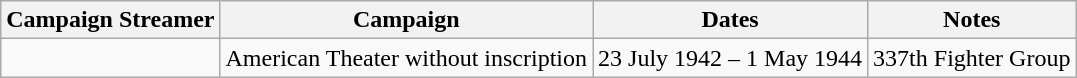<table class="wikitable">
<tr style="background:#efefef;">
<th>Campaign Streamer</th>
<th>Campaign</th>
<th>Dates</th>
<th>Notes</th>
</tr>
<tr>
<td></td>
<td>American Theater without inscription</td>
<td>23 July 1942 – 1 May 1944</td>
<td>337th Fighter Group</td>
</tr>
</table>
